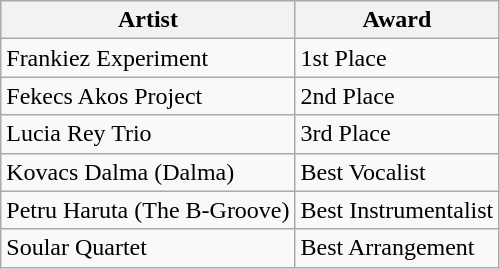<table class="wikitable">
<tr>
<th>Artist</th>
<th>Award</th>
</tr>
<tr>
<td>Frankiez Experiment</td>
<td>1st Place</td>
</tr>
<tr>
<td>Fekecs Akos Project</td>
<td>2nd Place</td>
</tr>
<tr>
<td>Lucia Rey Trio</td>
<td>3rd Place</td>
</tr>
<tr>
<td>Kovacs Dalma (Dalma)</td>
<td>Best Vocalist</td>
</tr>
<tr>
<td>Petru Haruta (The B-Groove)</td>
<td>Best Instrumentalist</td>
</tr>
<tr>
<td>Soular Quartet</td>
<td>Best Arrangement</td>
</tr>
</table>
